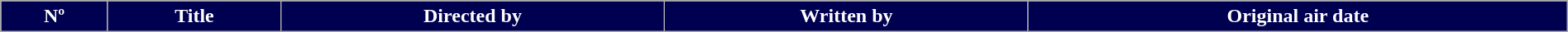<table class="wikitable plainrowheaders" style="width:100%; style="background:#fff;">
<tr style="color:#FFFFFF">
<th style="background:#000050;">Nº</th>
<th style="background:#000050;">Title</th>
<th style="background:#000050;">Directed by</th>
<th style="background:#000050;">Written by</th>
<th style="background:#000050;" width:105px">Original air date<br>




</th>
</tr>
</table>
